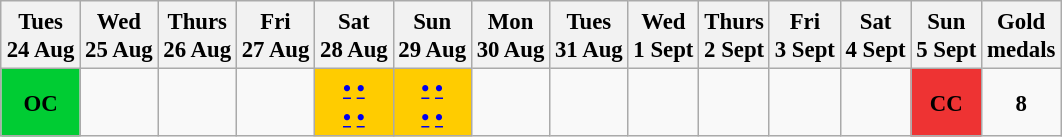<table class="wikitable" style="margin:0.5em auto; font-size:95%; line-height:1.25em;">
<tr>
<th>Tues<br>24 Aug</th>
<th>Wed<br>25 Aug</th>
<th>Thurs<br>26 Aug</th>
<th>Fri<br>27 Aug</th>
<th>Sat<br>28 Aug</th>
<th>Sun<br>29 Aug</th>
<th>Mon<br>30 Aug</th>
<th>Tues<br>31 Aug</th>
<th>Wed<br>1 Sept</th>
<th>Thurs<br>2 Sept</th>
<th>Fri<br>3 Sept</th>
<th>Sat<br>4 Sept</th>
<th>Sun<br>5 Sept</th>
<th>Gold<br>medals</th>
</tr>
<tr style="text-align:center;">
<td style="background:#0c3;"><strong>OC</strong></td>
<td></td>
<td></td>
<td></td>
<td style="background:#fc0;"><a href='#'><strong>•</strong></a> <a href='#'><strong>•</strong></a><br><a href='#'><strong>•</strong></a> <a href='#'><strong>•</strong></a></td>
<td style="background:#fc0;"><a href='#'><strong>•</strong></a> <a href='#'><strong>•</strong></a><br><a href='#'><strong>•</strong></a> <a href='#'><strong>•</strong></a></td>
<td></td>
<td></td>
<td></td>
<td></td>
<td></td>
<td></td>
<td style="background:#e33;"><strong>CC</strong></td>
<td><strong>8</strong></td>
</tr>
</table>
